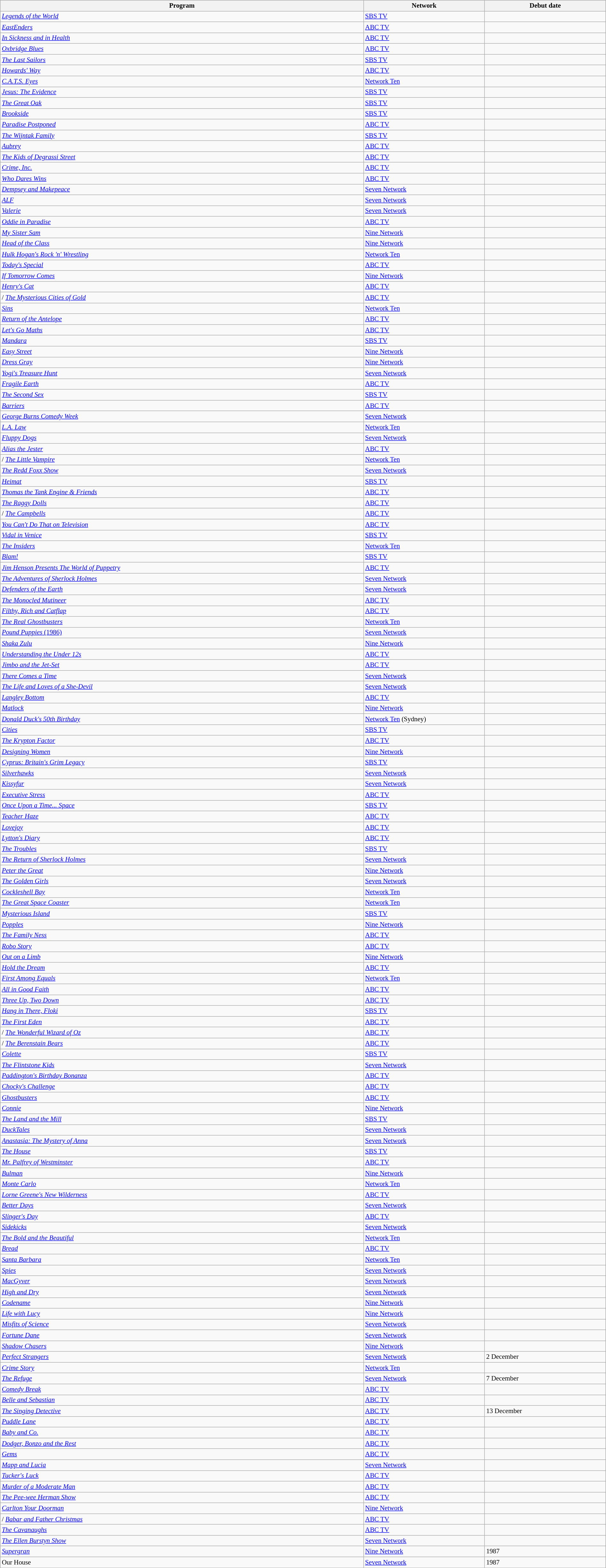<table class="wikitable sortable" width="100%" style="font-size:87%;">
<tr bgcolor="#efefef">
<th width=60%>Program</th>
<th width=20%>Network</th>
<th width=20%>Debut date</th>
</tr>
<tr>
<td> <em><a href='#'>Legends of the World</a></em></td>
<td><a href='#'>SBS TV</a></td>
<td></td>
</tr>
<tr>
<td> <em><a href='#'>EastEnders</a></em></td>
<td><a href='#'>ABC TV</a></td>
<td></td>
</tr>
<tr>
<td> <em><a href='#'>In Sickness and in Health</a></em></td>
<td><a href='#'>ABC TV</a></td>
<td></td>
</tr>
<tr>
<td> <em><a href='#'>Oxbridge Blues</a></em></td>
<td><a href='#'>ABC TV</a></td>
<td></td>
</tr>
<tr>
<td> <em><a href='#'>The Last Sailors</a></em></td>
<td><a href='#'>SBS TV</a></td>
<td></td>
</tr>
<tr>
<td> <em><a href='#'>Howards' Way</a></em></td>
<td><a href='#'>ABC TV</a></td>
<td></td>
</tr>
<tr>
<td> <em><a href='#'>C.A.T.S. Eyes</a></em></td>
<td><a href='#'>Network Ten</a></td>
<td></td>
</tr>
<tr>
<td> <em><a href='#'>Jesus: The Evidence</a></em></td>
<td><a href='#'>SBS TV</a></td>
<td></td>
</tr>
<tr>
<td> <em><a href='#'>The Great Oak</a></em></td>
<td><a href='#'>SBS TV</a></td>
<td></td>
</tr>
<tr>
<td> <em><a href='#'>Brookside</a></em></td>
<td><a href='#'>SBS TV</a></td>
<td></td>
</tr>
<tr>
<td> <em><a href='#'>Paradise Postponed</a></em></td>
<td><a href='#'>ABC TV</a></td>
<td></td>
</tr>
<tr>
<td> <em><a href='#'>The Wijntak Family</a></em></td>
<td><a href='#'>SBS TV</a></td>
<td></td>
</tr>
<tr>
<td> <em><a href='#'>Aubrey</a></em></td>
<td><a href='#'>ABC TV</a></td>
<td></td>
</tr>
<tr>
<td> <em><a href='#'>The Kids of Degrassi Street</a></em></td>
<td><a href='#'>ABC TV</a></td>
<td></td>
</tr>
<tr>
<td> <em><a href='#'>Crime, Inc.</a></em></td>
<td><a href='#'>ABC TV</a></td>
<td></td>
</tr>
<tr>
<td> <em><a href='#'>Who Dares Wins</a></em></td>
<td><a href='#'>ABC TV</a></td>
<td></td>
</tr>
<tr>
<td> <em><a href='#'>Dempsey and Makepeace</a></em></td>
<td><a href='#'>Seven Network</a></td>
<td></td>
</tr>
<tr>
<td> <em><a href='#'>ALF</a></em></td>
<td><a href='#'>Seven Network</a></td>
<td></td>
</tr>
<tr>
<td> <em><a href='#'>Valerie</a></em></td>
<td><a href='#'>Seven Network</a></td>
<td></td>
</tr>
<tr>
<td> <em><a href='#'>Oddie in Paradise</a></em></td>
<td><a href='#'>ABC TV</a></td>
<td></td>
</tr>
<tr>
<td> <em><a href='#'>My Sister Sam</a></em></td>
<td><a href='#'>Nine Network</a></td>
<td></td>
</tr>
<tr>
<td> <em><a href='#'>Head of the Class</a></em></td>
<td><a href='#'>Nine Network</a></td>
<td></td>
</tr>
<tr>
<td> <em><a href='#'>Hulk Hogan's Rock 'n' Wrestling</a></em></td>
<td><a href='#'>Network Ten</a></td>
<td></td>
</tr>
<tr>
<td> <em><a href='#'>Today's Special</a></em></td>
<td><a href='#'>ABC TV</a></td>
<td></td>
</tr>
<tr>
<td> <em><a href='#'>If Tomorrow Comes</a></em></td>
<td><a href='#'>Nine Network</a></td>
<td></td>
</tr>
<tr>
<td> <em><a href='#'>Henry's Cat</a></em></td>
<td><a href='#'>ABC TV</a></td>
<td></td>
</tr>
<tr>
<td>/ <em><a href='#'>The Mysterious Cities of Gold</a></em></td>
<td><a href='#'>ABC TV</a></td>
<td></td>
</tr>
<tr>
<td> <em><a href='#'>Sins</a></em></td>
<td><a href='#'>Network Ten</a></td>
<td></td>
</tr>
<tr>
<td> <em><a href='#'>Return of the Antelope</a></em></td>
<td><a href='#'>ABC TV</a></td>
<td></td>
</tr>
<tr>
<td> <em><a href='#'>Let's Go Maths</a></em></td>
<td><a href='#'>ABC TV</a></td>
<td></td>
</tr>
<tr>
<td> <em><a href='#'>Mandara</a></em></td>
<td><a href='#'>SBS TV</a></td>
<td></td>
</tr>
<tr>
<td> <em><a href='#'>Easy Street</a></em></td>
<td><a href='#'>Nine Network</a></td>
<td></td>
</tr>
<tr>
<td> <em><a href='#'>Dress Gray</a></em></td>
<td><a href='#'>Nine Network</a></td>
<td></td>
</tr>
<tr>
<td> <em><a href='#'>Yogi's Treasure Hunt</a></em></td>
<td><a href='#'>Seven Network</a></td>
<td></td>
</tr>
<tr>
<td> <em><a href='#'>Fragile Earth</a></em></td>
<td><a href='#'>ABC TV</a></td>
<td></td>
</tr>
<tr>
<td> <em><a href='#'>The Second Sex</a></em></td>
<td><a href='#'>SBS TV</a></td>
<td></td>
</tr>
<tr>
<td> <em><a href='#'>Barriers</a></em></td>
<td><a href='#'>ABC TV</a></td>
<td></td>
</tr>
<tr>
<td> <em><a href='#'>George Burns Comedy Week</a></em></td>
<td><a href='#'>Seven Network</a></td>
<td></td>
</tr>
<tr>
<td> <em><a href='#'>L.A. Law</a></em></td>
<td><a href='#'>Network Ten</a></td>
<td></td>
</tr>
<tr>
<td> <em><a href='#'>Fluppy Dogs</a></em></td>
<td><a href='#'>Seven Network</a></td>
<td></td>
</tr>
<tr>
<td> <em><a href='#'>Alias the Jester</a></em></td>
<td><a href='#'>ABC TV</a></td>
<td></td>
</tr>
<tr>
<td>/ <em><a href='#'>The Little Vampire</a></em></td>
<td><a href='#'>Network Ten</a></td>
<td></td>
</tr>
<tr>
<td> <em><a href='#'>The Redd Foxx Show</a></em></td>
<td><a href='#'>Seven Network</a></td>
<td></td>
</tr>
<tr>
<td> <em><a href='#'>Heimat</a></em></td>
<td><a href='#'>SBS TV</a></td>
<td></td>
</tr>
<tr>
<td> <em><a href='#'>Thomas the Tank Engine & Friends</a></em></td>
<td><a href='#'>ABC TV</a></td>
<td></td>
</tr>
<tr>
<td> <em><a href='#'>The Raggy Dolls</a></em></td>
<td><a href='#'>ABC TV</a></td>
<td></td>
</tr>
<tr>
<td>/ <em><a href='#'>The Campbells</a></em></td>
<td><a href='#'>ABC TV</a></td>
<td></td>
</tr>
<tr>
<td> <em><a href='#'>You Can't Do That on Television</a></em></td>
<td><a href='#'>ABC TV</a></td>
<td></td>
</tr>
<tr>
<td> <em><a href='#'>Vidal in Venice</a></em></td>
<td><a href='#'>SBS TV</a></td>
<td></td>
</tr>
<tr>
<td> <em><a href='#'>The Insiders</a></em></td>
<td><a href='#'>Network Ten</a></td>
<td></td>
</tr>
<tr>
<td> <em><a href='#'>Blam!</a></em></td>
<td><a href='#'>SBS TV</a></td>
<td></td>
</tr>
<tr>
<td> <em><a href='#'>Jim Henson Presents The World of Puppetry</a></em></td>
<td><a href='#'>ABC TV</a></td>
<td></td>
</tr>
<tr>
<td> <em><a href='#'>The Adventures of Sherlock Holmes</a></em></td>
<td><a href='#'>Seven Network</a></td>
<td></td>
</tr>
<tr>
<td> <em><a href='#'>Defenders of the Earth</a></em></td>
<td><a href='#'>Seven Network</a></td>
<td></td>
</tr>
<tr>
<td> <em><a href='#'>The Monocled Mutineer</a></em></td>
<td><a href='#'>ABC TV</a></td>
<td></td>
</tr>
<tr>
<td> <em><a href='#'>Filthy, Rich and Catflap</a></em></td>
<td><a href='#'>ABC TV</a></td>
<td></td>
</tr>
<tr>
<td> <em><a href='#'>The Real Ghostbusters</a></em></td>
<td><a href='#'>Network Ten</a></td>
<td></td>
</tr>
<tr>
<td> <a href='#'><em>Pound Puppies</em> (1986)</a></td>
<td><a href='#'>Seven Network</a></td>
<td></td>
</tr>
<tr>
<td> <em><a href='#'>Shaka Zulu</a></em></td>
<td><a href='#'>Nine Network</a></td>
<td></td>
</tr>
<tr>
<td> <em><a href='#'>Understanding the Under 12s</a></em></td>
<td><a href='#'>ABC TV</a></td>
<td></td>
</tr>
<tr>
<td> <em><a href='#'>Jimbo and the Jet-Set</a></em></td>
<td><a href='#'>ABC TV</a></td>
<td></td>
</tr>
<tr>
<td> <em><a href='#'>There Comes a Time</a></em></td>
<td><a href='#'>Seven Network</a></td>
<td></td>
</tr>
<tr>
<td> <em><a href='#'>The Life and Loves of a She-Devil</a></em></td>
<td><a href='#'>Seven Network</a></td>
<td></td>
</tr>
<tr>
<td> <em><a href='#'>Langley Bottom</a></em></td>
<td><a href='#'>ABC TV</a></td>
<td></td>
</tr>
<tr>
<td> <em><a href='#'>Matlock</a></em></td>
<td><a href='#'>Nine Network</a></td>
<td></td>
</tr>
<tr>
<td> <em><a href='#'>Donald Duck's 50th Birthday</a></em></td>
<td><a href='#'>Network Ten</a> (Sydney)</td>
<td></td>
</tr>
<tr>
<td> <em><a href='#'>Cities</a></em></td>
<td><a href='#'>SBS TV</a></td>
<td></td>
</tr>
<tr>
<td> <em><a href='#'>The Krypton Factor</a></em></td>
<td><a href='#'>ABC TV</a></td>
<td></td>
</tr>
<tr>
<td> <em><a href='#'>Designing Women</a></em></td>
<td><a href='#'>Nine Network</a></td>
<td></td>
</tr>
<tr>
<td> <em><a href='#'>Cyprus: Britain's Grim Legacy</a></em></td>
<td><a href='#'>SBS TV</a></td>
<td></td>
</tr>
<tr>
<td> <em><a href='#'>Silverhawks</a></em></td>
<td><a href='#'>Seven Network</a></td>
<td></td>
</tr>
<tr>
<td> <em><a href='#'>Kissyfur</a></em></td>
<td><a href='#'>Seven Network</a></td>
<td></td>
</tr>
<tr>
<td> <em><a href='#'>Executive Stress</a></em></td>
<td><a href='#'>ABC TV</a></td>
<td></td>
</tr>
<tr>
<td> <em><a href='#'>Once Upon a Time... Space</a></em></td>
<td><a href='#'>SBS TV</a></td>
<td></td>
</tr>
<tr>
<td> <em><a href='#'>Teacher Haze</a></em></td>
<td><a href='#'>ABC TV</a></td>
<td></td>
</tr>
<tr>
<td> <em><a href='#'>Lovejoy</a></em></td>
<td><a href='#'>ABC TV</a></td>
<td></td>
</tr>
<tr>
<td> <em><a href='#'>Lytton's Diary</a></em></td>
<td><a href='#'>ABC TV</a></td>
<td></td>
</tr>
<tr>
<td> <em><a href='#'>The Troubles</a></em></td>
<td><a href='#'>SBS TV</a></td>
<td></td>
</tr>
<tr>
<td> <em><a href='#'>The Return of Sherlock Holmes</a></em></td>
<td><a href='#'>Seven Network</a></td>
<td></td>
</tr>
<tr>
<td> <em><a href='#'>Peter the Great</a></em></td>
<td><a href='#'>Nine Network</a></td>
<td></td>
</tr>
<tr>
<td> <em><a href='#'>The Golden Girls</a></em></td>
<td><a href='#'>Seven Network</a></td>
<td></td>
</tr>
<tr>
<td> <em><a href='#'>Cockleshell Bay</a></em></td>
<td><a href='#'>Network Ten</a></td>
<td></td>
</tr>
<tr>
<td> <em><a href='#'>The Great Space Coaster</a></em></td>
<td><a href='#'>Network Ten</a></td>
<td></td>
</tr>
<tr>
<td> <em><a href='#'>Mysterious Island</a></em></td>
<td><a href='#'>SBS TV</a></td>
<td></td>
</tr>
<tr>
<td> <em><a href='#'>Popples</a></em></td>
<td><a href='#'>Nine Network</a></td>
<td></td>
</tr>
<tr>
<td> <em><a href='#'>The Family Ness</a></em></td>
<td><a href='#'>ABC TV</a></td>
<td></td>
</tr>
<tr>
<td> <em><a href='#'>Robo Story</a></em></td>
<td><a href='#'>ABC TV</a></td>
<td></td>
</tr>
<tr>
<td> <em><a href='#'>Out on a Limb</a></em></td>
<td><a href='#'>Nine Network</a></td>
<td></td>
</tr>
<tr>
<td> <em><a href='#'>Hold the Dream</a></em></td>
<td><a href='#'>ABC TV</a></td>
<td></td>
</tr>
<tr>
<td> <em><a href='#'>First Among Equals</a></em></td>
<td><a href='#'>Network Ten</a></td>
<td></td>
</tr>
<tr>
<td> <em><a href='#'>All in Good Faith</a></em></td>
<td><a href='#'>ABC TV</a></td>
<td></td>
</tr>
<tr>
<td> <em><a href='#'>Three Up, Two Down</a></em></td>
<td><a href='#'>ABC TV</a></td>
<td></td>
</tr>
<tr>
<td> <em><a href='#'>Hang in There, Floki</a></em></td>
<td><a href='#'>SBS TV</a></td>
<td></td>
</tr>
<tr>
<td> <em><a href='#'>The First Eden</a></em></td>
<td><a href='#'>ABC TV</a></td>
<td></td>
</tr>
<tr>
<td>/ <em><a href='#'>The Wonderful Wizard of Oz</a></em></td>
<td><a href='#'>ABC TV</a></td>
<td></td>
</tr>
<tr>
<td>/ <em><a href='#'>The Berenstain Bears</a></em></td>
<td><a href='#'>ABC TV</a></td>
<td></td>
</tr>
<tr>
<td> <em><a href='#'>Colette</a></em></td>
<td><a href='#'>SBS TV</a></td>
<td></td>
</tr>
<tr>
<td> <em><a href='#'>The Flintstone Kids</a></em></td>
<td><a href='#'>Seven Network</a></td>
<td></td>
</tr>
<tr>
<td> <em><a href='#'>Paddington's Birthday Bonanza</a></em></td>
<td><a href='#'>ABC TV</a></td>
<td></td>
</tr>
<tr>
<td> <em><a href='#'>Chocky's Challenge</a></em></td>
<td><a href='#'>ABC TV</a></td>
<td></td>
</tr>
<tr>
<td> <em><a href='#'>Ghostbusters</a></em></td>
<td><a href='#'>ABC TV</a></td>
<td></td>
</tr>
<tr>
<td> <em><a href='#'>Connie</a></em></td>
<td><a href='#'>Nine Network</a></td>
<td></td>
</tr>
<tr>
<td> <em><a href='#'>The Land and the Mill</a></em></td>
<td><a href='#'>SBS TV</a></td>
<td></td>
</tr>
<tr>
<td> <em><a href='#'>DuckTales</a></em></td>
<td><a href='#'>Seven Network</a></td>
<td></td>
</tr>
<tr>
<td> <em><a href='#'>Anastasia: The Mystery of Anna</a></em></td>
<td><a href='#'>Seven Network</a></td>
<td></td>
</tr>
<tr>
<td> <em><a href='#'>The House</a></em></td>
<td><a href='#'>SBS TV</a></td>
<td></td>
</tr>
<tr>
<td> <em><a href='#'>Mr. Palfrey of Westminster</a></em></td>
<td><a href='#'>ABC TV</a></td>
<td></td>
</tr>
<tr>
<td> <em><a href='#'>Bulman</a></em></td>
<td><a href='#'>Nine Network</a></td>
<td></td>
</tr>
<tr>
<td> <em><a href='#'>Monte Carlo</a></em></td>
<td><a href='#'>Network Ten</a></td>
<td></td>
</tr>
<tr>
<td> <em><a href='#'>Lorne Greene's New Wilderness</a></em></td>
<td><a href='#'>ABC TV</a></td>
<td></td>
</tr>
<tr>
<td> <em><a href='#'>Better Days</a></em></td>
<td><a href='#'>Seven Network</a></td>
<td></td>
</tr>
<tr>
<td> <em><a href='#'>Slinger's Day</a></em></td>
<td><a href='#'>ABC TV</a></td>
<td></td>
</tr>
<tr>
<td> <em><a href='#'>Sidekicks</a></em></td>
<td><a href='#'>Seven Network</a></td>
<td></td>
</tr>
<tr>
<td> <em><a href='#'>The Bold and the Beautiful</a></em></td>
<td><a href='#'>Network Ten</a></td>
<td></td>
</tr>
<tr>
<td> <em><a href='#'>Bread</a></em></td>
<td><a href='#'>ABC TV</a></td>
<td></td>
</tr>
<tr>
<td> <em><a href='#'>Santa Barbara</a></em></td>
<td><a href='#'>Network Ten</a></td>
<td></td>
</tr>
<tr>
<td> <em><a href='#'>Spies</a></em></td>
<td><a href='#'>Seven Network</a></td>
<td></td>
</tr>
<tr>
<td> <em><a href='#'>MacGyver</a></em></td>
<td><a href='#'>Seven Network</a></td>
<td></td>
</tr>
<tr>
<td> <em><a href='#'>High and Dry</a></em></td>
<td><a href='#'>Seven Network</a></td>
<td></td>
</tr>
<tr>
<td> <em><a href='#'>Codename</a></em></td>
<td><a href='#'>Nine Network</a></td>
<td></td>
</tr>
<tr>
<td> <em><a href='#'>Life with Lucy</a></em></td>
<td><a href='#'>Nine Network</a></td>
<td></td>
</tr>
<tr>
<td> <em><a href='#'>Misfits of Science</a></em></td>
<td><a href='#'>Seven Network</a></td>
<td></td>
</tr>
<tr>
<td> <em><a href='#'>Fortune Dane</a></em></td>
<td><a href='#'>Seven Network</a></td>
<td></td>
</tr>
<tr>
<td> <em><a href='#'>Shadow Chasers</a></em></td>
<td><a href='#'>Nine Network</a></td>
<td></td>
</tr>
<tr>
<td> <em><a href='#'>Perfect Strangers</a></em></td>
<td><a href='#'>Seven Network</a></td>
<td>2 December</td>
</tr>
<tr>
<td> <em><a href='#'>Crime Story</a></em></td>
<td><a href='#'>Network Ten</a></td>
<td></td>
</tr>
<tr>
<td> <em><a href='#'>The Refuge</a></em></td>
<td><a href='#'>Seven Network</a></td>
<td>7 December</td>
</tr>
<tr>
<td> <em><a href='#'>Comedy Break</a></em></td>
<td><a href='#'>ABC TV</a></td>
<td></td>
</tr>
<tr>
<td> <em><a href='#'>Belle and Sebastian</a></em></td>
<td><a href='#'>ABC TV</a></td>
<td></td>
</tr>
<tr>
<td> <em><a href='#'>The Singing Detective</a></em></td>
<td><a href='#'>ABC TV</a></td>
<td>13 December</td>
</tr>
<tr>
<td> <em><a href='#'>Puddle Lane</a></em></td>
<td><a href='#'>ABC TV</a></td>
<td></td>
</tr>
<tr>
<td> <em><a href='#'>Baby and Co.</a></em></td>
<td><a href='#'>ABC TV</a></td>
<td></td>
</tr>
<tr>
<td> <em><a href='#'>Dodger, Bonzo and the Rest</a></em></td>
<td><a href='#'>ABC TV</a></td>
<td></td>
</tr>
<tr>
<td> <em><a href='#'>Gems</a></em></td>
<td><a href='#'>ABC TV</a></td>
<td></td>
</tr>
<tr>
<td> <em><a href='#'>Mapp and Lucia</a></em></td>
<td><a href='#'>Seven Network</a></td>
<td></td>
</tr>
<tr>
<td> <em><a href='#'>Tucker's Luck</a></em></td>
<td><a href='#'>ABC TV</a></td>
<td></td>
</tr>
<tr>
<td> <em><a href='#'>Murder of a Moderate Man</a></em></td>
<td><a href='#'>ABC TV</a></td>
<td></td>
</tr>
<tr>
<td> <em><a href='#'>The Pee-wee Herman Show</a></em></td>
<td><a href='#'>ABC TV</a></td>
<td></td>
</tr>
<tr>
<td> <em><a href='#'>Carlton Your Doorman</a></em></td>
<td><a href='#'>Nine Network</a></td>
<td></td>
</tr>
<tr>
<td>/ <em><a href='#'>Babar and Father Christmas</a></em></td>
<td><a href='#'>ABC TV</a></td>
<td></td>
</tr>
<tr>
<td> <em><a href='#'>The Cavanaughs</a></em></td>
<td><a href='#'>ABC TV</a></td>
<td></td>
</tr>
<tr>
<td> <em><a href='#'>The Ellen Burstyn Show</a></em></td>
<td><a href='#'>Seven Network</a></td>
<td></td>
</tr>
<tr>
<td> <em><a href='#'>Supergran</a></em></td>
<td><a href='#'>Nine Network</a></td>
<td>1987</td>
</tr>
<tr>
<td> Our House</td>
<td><a href='#'>Seven Network</a></td>
<td>1987</td>
</tr>
</table>
